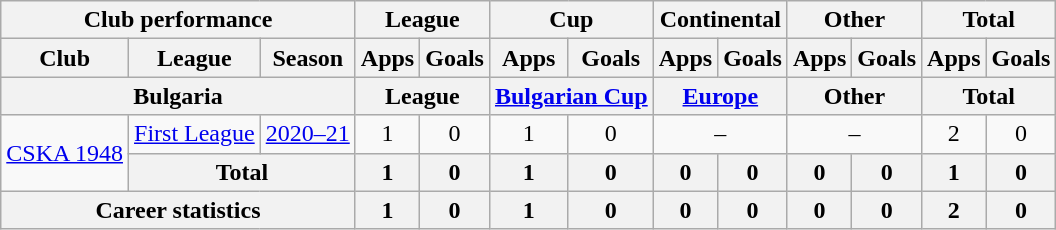<table class="wikitable" style="text-align: center">
<tr>
<th colspan="3">Club performance</th>
<th colspan="2">League</th>
<th colspan="2">Cup</th>
<th colspan="2">Continental</th>
<th colspan="2">Other</th>
<th colspan="3">Total</th>
</tr>
<tr>
<th>Club</th>
<th>League</th>
<th>Season</th>
<th>Apps</th>
<th>Goals</th>
<th>Apps</th>
<th>Goals</th>
<th>Apps</th>
<th>Goals</th>
<th>Apps</th>
<th>Goals</th>
<th>Apps</th>
<th>Goals</th>
</tr>
<tr>
<th colspan="3">Bulgaria</th>
<th colspan="2">League</th>
<th colspan="2"><a href='#'>Bulgarian Cup</a></th>
<th colspan="2"><a href='#'>Europe</a></th>
<th colspan="2">Other</th>
<th colspan="2">Total</th>
</tr>
<tr>
<td rowspan="2" valign="center"><a href='#'>CSKA 1948</a></td>
<td rowspan="1"><a href='#'>First League</a></td>
<td><a href='#'>2020–21</a></td>
<td>1</td>
<td>0</td>
<td>1</td>
<td>0</td>
<td colspan="2">–</td>
<td colspan="2">–</td>
<td>2</td>
<td>0</td>
</tr>
<tr>
<th colspan=2>Total</th>
<th>1</th>
<th>0</th>
<th>1</th>
<th>0</th>
<th>0</th>
<th>0</th>
<th>0</th>
<th>0</th>
<th>1</th>
<th>0</th>
</tr>
<tr>
<th colspan="3">Career statistics</th>
<th>1</th>
<th>0</th>
<th>1</th>
<th>0</th>
<th>0</th>
<th>0</th>
<th>0</th>
<th>0</th>
<th>2</th>
<th>0</th>
</tr>
</table>
